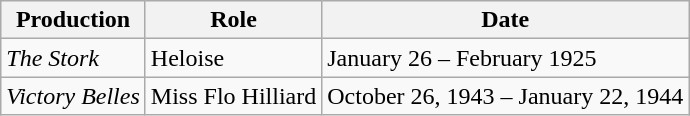<table class="wikitable sortable">
<tr>
<th>Production</th>
<th>Role</th>
<th>Date</th>
</tr>
<tr>
<td><em>The Stork</em></td>
<td>Heloise</td>
<td>January 26 – February 1925</td>
</tr>
<tr>
<td><em>Victory Belles</em></td>
<td>Miss Flo Hilliard</td>
<td>October 26, 1943 – January 22, 1944</td>
</tr>
</table>
